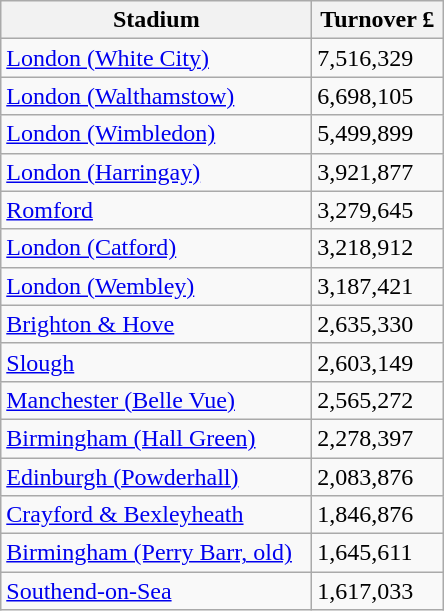<table class="wikitable">
<tr>
<th width=200>Stadium</th>
<th width=80>Turnover £</th>
</tr>
<tr>
<td><a href='#'>London (White City)</a></td>
<td>7,516,329</td>
</tr>
<tr>
<td><a href='#'>London (Walthamstow)</a></td>
<td>6,698,105</td>
</tr>
<tr>
<td><a href='#'>London (Wimbledon)</a></td>
<td>5,499,899</td>
</tr>
<tr>
<td><a href='#'>London (Harringay)</a></td>
<td>3,921,877</td>
</tr>
<tr>
<td><a href='#'>Romford</a></td>
<td>3,279,645</td>
</tr>
<tr>
<td><a href='#'>London (Catford)</a></td>
<td>3,218,912</td>
</tr>
<tr>
<td><a href='#'>London (Wembley)</a></td>
<td>3,187,421</td>
</tr>
<tr>
<td><a href='#'>Brighton & Hove</a></td>
<td>2,635,330</td>
</tr>
<tr>
<td><a href='#'>Slough</a></td>
<td>2,603,149</td>
</tr>
<tr>
<td><a href='#'>Manchester (Belle Vue)</a></td>
<td>2,565,272</td>
</tr>
<tr>
<td><a href='#'>Birmingham (Hall Green)</a></td>
<td>2,278,397</td>
</tr>
<tr>
<td><a href='#'>Edinburgh (Powderhall)</a></td>
<td>2,083,876</td>
</tr>
<tr>
<td><a href='#'>Crayford & Bexleyheath</a></td>
<td>1,846,876</td>
</tr>
<tr>
<td><a href='#'>Birmingham (Perry Barr, old)</a></td>
<td>1,645,611</td>
</tr>
<tr>
<td><a href='#'>Southend-on-Sea</a></td>
<td>1,617,033</td>
</tr>
</table>
